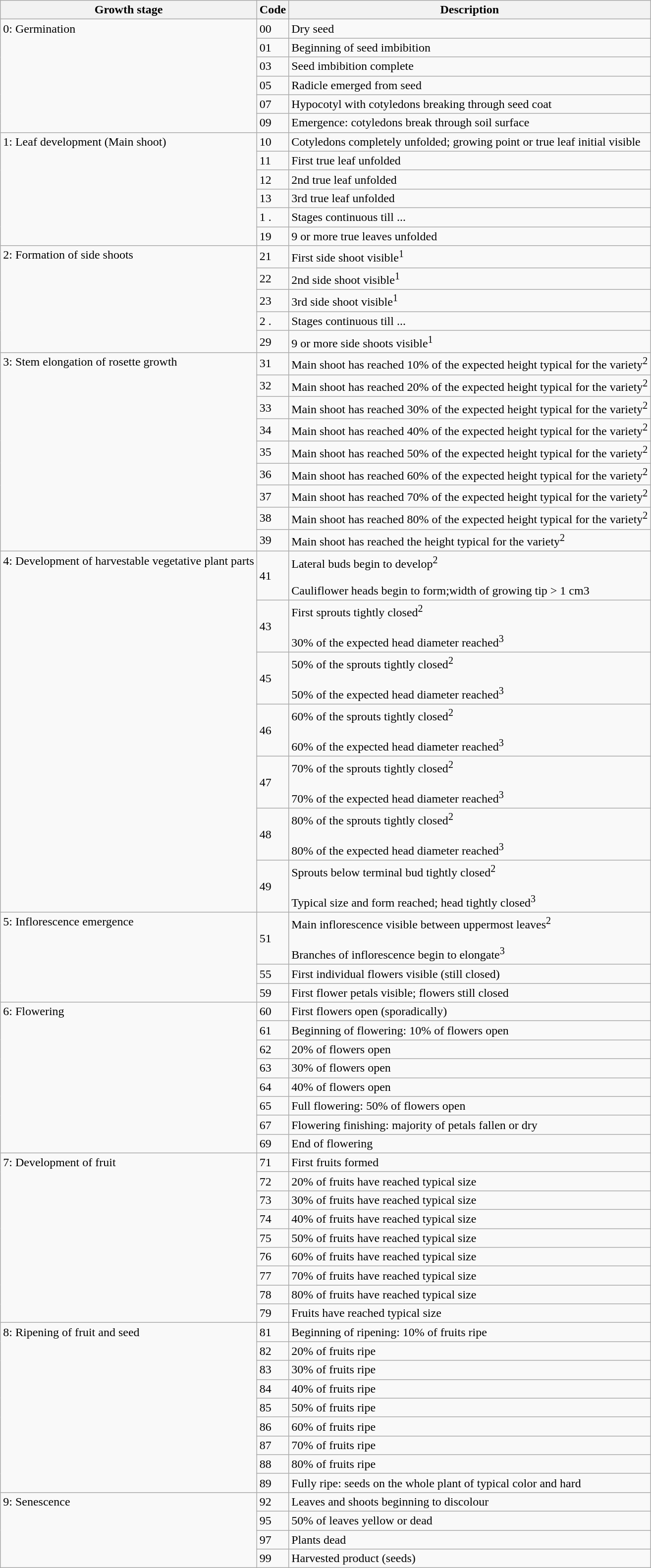<table class="wikitable" style="clear">
<tr>
<th>Growth stage</th>
<th>Code</th>
<th>Description</th>
</tr>
<tr>
<td rowspan="6" style="vertical-align:top">0: Germination</td>
<td>00</td>
<td>Dry seed</td>
</tr>
<tr>
<td>01</td>
<td>Beginning of seed imbibition</td>
</tr>
<tr>
<td>03</td>
<td>Seed imbibition complete</td>
</tr>
<tr>
<td>05</td>
<td>Radicle emerged from seed</td>
</tr>
<tr>
<td>07</td>
<td>Hypocotyl with cotyledons breaking through seed coat</td>
</tr>
<tr>
<td>09</td>
<td>Emergence: cotyledons break through soil surface</td>
</tr>
<tr>
<td rowspan="6" style="vertical-align:top">1: Leaf development (Main shoot)</td>
<td>10</td>
<td>Cotyledons completely unfolded; growing point or true leaf initial visible</td>
</tr>
<tr>
<td>11</td>
<td>First true leaf unfolded</td>
</tr>
<tr>
<td>12</td>
<td>2nd true leaf unfolded</td>
</tr>
<tr>
<td>13</td>
<td>3rd true leaf unfolded</td>
</tr>
<tr>
<td>1 .</td>
<td>Stages continuous till ...</td>
</tr>
<tr>
<td>19</td>
<td>9 or more true leaves unfolded</td>
</tr>
<tr>
<td rowspan="5" style="vertical-align:top">2: Formation of side shoots</td>
<td>21</td>
<td>First side shoot visible<sup>1</sup></td>
</tr>
<tr>
<td>22</td>
<td>2nd side shoot visible<sup>1</sup></td>
</tr>
<tr>
<td>23</td>
<td>3rd side shoot visible<sup>1</sup></td>
</tr>
<tr>
<td>2 .</td>
<td>Stages continuous till ...</td>
</tr>
<tr>
<td>29</td>
<td>9 or more side shoots visible<sup>1</sup></td>
</tr>
<tr>
<td rowspan="9" style="vertical-align:top">3: Stem elongation of rosette growth</td>
<td>31</td>
<td>Main shoot has reached 10% of the expected height typical for the variety<sup>2</sup></td>
</tr>
<tr>
<td>32</td>
<td>Main shoot has reached 20% of the expected height typical for the variety<sup>2</sup></td>
</tr>
<tr>
<td>33</td>
<td>Main shoot has reached 30% of the expected height typical for the variety<sup>2</sup></td>
</tr>
<tr>
<td>34</td>
<td>Main shoot has reached 40% of the expected height typical for the variety<sup>2</sup></td>
</tr>
<tr>
<td>35</td>
<td>Main shoot has reached 50% of the expected height typical for the variety<sup>2</sup></td>
</tr>
<tr>
<td>36</td>
<td>Main shoot has reached 60% of the expected height typical for the variety<sup>2</sup></td>
</tr>
<tr>
<td>37</td>
<td>Main shoot has reached 70% of the expected height typical for the variety<sup>2</sup></td>
</tr>
<tr>
<td>38</td>
<td>Main shoot has reached 80% of the expected height typical for the variety<sup>2</sup></td>
</tr>
<tr>
<td>39</td>
<td>Main shoot has reached the height typical for the variety<sup>2</sup></td>
</tr>
<tr>
<td rowspan="7" style="vertical-align:top">4: Development of harvestable vegetative plant parts</td>
<td>41</td>
<td>Lateral buds begin to develop<sup>2</sup><br><br>Cauliflower heads begin to form;width of growing tip > 1 cm3</td>
</tr>
<tr>
<td>43</td>
<td>First sprouts tightly closed<sup>2</sup><br><br>30% of the expected head diameter reached<sup>3</sup></td>
</tr>
<tr>
<td>45</td>
<td>50% of the sprouts tightly closed<sup>2</sup><br><br>50% of the expected head diameter reached<sup>3</sup></td>
</tr>
<tr>
<td>46</td>
<td>60% of the sprouts tightly closed<sup>2</sup><br><br>60% of the expected head diameter reached<sup>3</sup></td>
</tr>
<tr>
<td>47</td>
<td>70% of the sprouts tightly closed<sup>2</sup><br><br>70% of the expected head diameter reached<sup>3</sup></td>
</tr>
<tr>
<td>48</td>
<td>80% of the sprouts tightly closed<sup>2</sup><br><br>80% of the expected head diameter reached<sup>3</sup></td>
</tr>
<tr>
<td>49</td>
<td>Sprouts below terminal bud tightly closed<sup>2</sup><br><br>Typical size and form reached; head tightly closed<sup>3</sup></td>
</tr>
<tr>
<td rowspan="3" style="vertical-align:top">5: Inflorescence emergence</td>
<td>51</td>
<td>Main inflorescence visible between uppermost leaves<sup>2</sup><br><br>Branches of inflorescence begin to elongate<sup>3</sup></td>
</tr>
<tr>
<td>55</td>
<td>First individual flowers visible (still closed)</td>
</tr>
<tr>
<td>59</td>
<td>First flower petals visible; flowers still closed</td>
</tr>
<tr>
<td rowspan="8" style="vertical-align:top">6: Flowering</td>
<td>60</td>
<td>First flowers open (sporadically)</td>
</tr>
<tr>
<td>61</td>
<td>Beginning of flowering: 10% of flowers open</td>
</tr>
<tr>
<td>62</td>
<td>20% of flowers open</td>
</tr>
<tr>
<td>63</td>
<td>30% of flowers open</td>
</tr>
<tr>
<td>64</td>
<td>40% of flowers open</td>
</tr>
<tr>
<td>65</td>
<td>Full flowering: 50% of flowers open</td>
</tr>
<tr>
<td>67</td>
<td>Flowering finishing: majority of petals fallen or dry</td>
</tr>
<tr>
<td>69</td>
<td>End of flowering</td>
</tr>
<tr>
<td rowspan="9" style="vertical-align:top">7: Development of fruit</td>
<td>71</td>
<td>First fruits formed</td>
</tr>
<tr>
<td>72</td>
<td>20% of fruits have reached typical size</td>
</tr>
<tr>
<td>73</td>
<td>30% of fruits have reached typical size</td>
</tr>
<tr>
<td>74</td>
<td>40% of fruits have reached typical size</td>
</tr>
<tr>
<td>75</td>
<td>50% of fruits have reached typical size</td>
</tr>
<tr>
<td>76</td>
<td>60% of fruits have reached typical size</td>
</tr>
<tr>
<td>77</td>
<td>70% of fruits have reached typical size</td>
</tr>
<tr>
<td>78</td>
<td>80% of fruits have reached typical size</td>
</tr>
<tr>
<td>79</td>
<td>Fruits have reached typical size</td>
</tr>
<tr>
<td rowspan="9" style="vertical-align:top">8: Ripening of fruit and seed</td>
<td>81</td>
<td>Beginning of ripening: 10% of fruits ripe</td>
</tr>
<tr>
<td>82</td>
<td>20% of fruits ripe</td>
</tr>
<tr>
<td>83</td>
<td>30% of fruits ripe</td>
</tr>
<tr>
<td>84</td>
<td>40% of fruits ripe</td>
</tr>
<tr>
<td>85</td>
<td>50% of fruits ripe</td>
</tr>
<tr>
<td>86</td>
<td>60% of fruits ripe</td>
</tr>
<tr>
<td>87</td>
<td>70% of fruits ripe</td>
</tr>
<tr>
<td>88</td>
<td>80% of fruits ripe</td>
</tr>
<tr>
<td>89</td>
<td>Fully ripe: seeds on the whole plant of typical color and hard</td>
</tr>
<tr>
<td rowspan="4" style="vertical-align:top">9: Senescence</td>
<td>92</td>
<td>Leaves and shoots beginning to discolour</td>
</tr>
<tr>
<td>95</td>
<td>50% of leaves yellow or dead</td>
</tr>
<tr>
<td>97</td>
<td>Plants dead</td>
</tr>
<tr>
<td>99</td>
<td>Harvested product (seeds)</td>
</tr>
</table>
